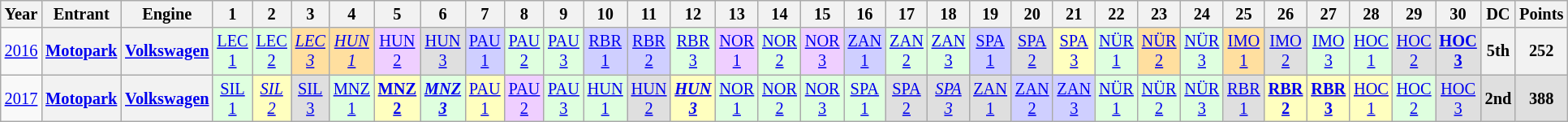<table class="wikitable" style="text-align:center; font-size:85%">
<tr>
<th>Year</th>
<th>Entrant</th>
<th>Engine</th>
<th>1</th>
<th>2</th>
<th>3</th>
<th>4</th>
<th>5</th>
<th>6</th>
<th>7</th>
<th>8</th>
<th>9</th>
<th>10</th>
<th>11</th>
<th>12</th>
<th>13</th>
<th>14</th>
<th>15</th>
<th>16</th>
<th>17</th>
<th>18</th>
<th>19</th>
<th>20</th>
<th>21</th>
<th>22</th>
<th>23</th>
<th>24</th>
<th>25</th>
<th>26</th>
<th>27</th>
<th>28</th>
<th>29</th>
<th>30</th>
<th>DC</th>
<th>Points</th>
</tr>
<tr>
<td><a href='#'>2016</a></td>
<th nowrap><a href='#'>Motopark</a></th>
<th nowrap><a href='#'>Volkswagen</a></th>
<td style="background:#DFFFDF;"><a href='#'>LEC<br>1</a><br></td>
<td style="background:#DFFFDF;"><a href='#'>LEC<br>2</a><br></td>
<td style="background:#FFDF9F;"><em><a href='#'>LEC<br>3</a></em><br></td>
<td style="background:#FFDF9F;"><em><a href='#'>HUN<br>1</a></em><br></td>
<td style="background:#EFCFFF;"><a href='#'>HUN<br>2</a><br></td>
<td style="background:#DFDFDF;"><a href='#'>HUN<br>3</a><br></td>
<td style="background:#CFCFFF;"><a href='#'>PAU<br>1</a><br></td>
<td style="background:#DFFFDF;"><a href='#'>PAU<br>2</a><br></td>
<td style="background:#DFFFDF;"><a href='#'>PAU<br>3</a><br></td>
<td style="background:#CFCFFF;"><a href='#'>RBR<br>1</a><br></td>
<td style="background:#CFCFFF;"><a href='#'>RBR<br>2</a><br></td>
<td style="background:#DFFFDF;"><a href='#'>RBR<br>3</a><br></td>
<td style="background:#EFCFFF;"><a href='#'>NOR<br>1</a><br></td>
<td style="background:#DFFFDF;"><a href='#'>NOR<br>2</a><br></td>
<td style="background:#EFCFFF;"><a href='#'>NOR<br>3</a><br></td>
<td style="background:#CFCFFF;"><a href='#'>ZAN<br>1</a><br></td>
<td style="background:#DFFFDF;"><a href='#'>ZAN<br>2</a><br></td>
<td style="background:#DFFFDF;"><a href='#'>ZAN<br>3</a><br></td>
<td style="background:#CFCFFF;"><a href='#'>SPA<br>1</a><br></td>
<td style="background:#DFDFDF;"><a href='#'>SPA<br>2</a><br></td>
<td style="background:#FFFFBF;"><a href='#'>SPA<br>3</a><br></td>
<td style="background:#DFFFDF;"><a href='#'>NÜR<br>1</a><br></td>
<td style="background:#FFDF9F;"><a href='#'>NÜR<br>2</a><br></td>
<td style="background:#DFFFDF;"><a href='#'>NÜR<br>3</a><br></td>
<td style="background:#FFDF9F;"><a href='#'>IMO<br>1</a><br></td>
<td style="background:#DFDFDF;"><a href='#'>IMO<br>2</a><br></td>
<td style="background:#DFFFDF;"><a href='#'>IMO<br>3</a><br></td>
<td style="background:#DFFFDF;"><a href='#'>HOC<br>1</a><br></td>
<td style="background:#DFDFDF;"><a href='#'>HOC<br>2</a><br></td>
<td style="background:#DFDFDF;"><strong><a href='#'>HOC<br>3</a></strong><br></td>
<th>5th</th>
<th>252</th>
</tr>
<tr>
<td><a href='#'>2017</a></td>
<th nowrap><a href='#'>Motopark</a></th>
<th nowrap><a href='#'>Volkswagen</a></th>
<td style="background:#DFFFDF;"><a href='#'>SIL<br>1</a><br></td>
<td style="background:#FFFFBF;"><em><a href='#'>SIL<br>2</a></em><br></td>
<td style="background:#DFDFDF;"><a href='#'>SIL<br>3</a><br></td>
<td style="background:#DFFFDF;"><a href='#'>MNZ<br>1</a><br></td>
<td style="background:#FFFFBF;"><strong><a href='#'>MNZ<br>2</a></strong><br></td>
<td style="background:#DFFFDF;"><strong><em><a href='#'>MNZ<br>3</a></em></strong><br></td>
<td style="background:#FFFFBF;"><a href='#'>PAU<br>1</a><br></td>
<td style="background:#EFCFFF;"><a href='#'>PAU<br>2</a><br></td>
<td style="background:#DFFFDF;"><a href='#'>PAU<br>3</a><br></td>
<td style="background:#DFFFDF;"><a href='#'>HUN<br>1</a><br></td>
<td style="background:#DFDFDF;"><a href='#'>HUN<br>2</a><br></td>
<td style="background:#FFFFBF;"><strong><em><a href='#'>HUN<br>3</a></em></strong><br></td>
<td style="background:#DFFFDF;"><a href='#'>NOR<br>1</a><br></td>
<td style="background:#DFFFDF;"><a href='#'>NOR<br>2</a><br></td>
<td style="background:#DFFFDF;"><a href='#'>NOR<br>3</a><br></td>
<td style="background:#DFFFDF;"><a href='#'>SPA<br>1</a><br></td>
<td style="background:#DFDFDF;"><a href='#'>SPA<br>2</a><br></td>
<td style="background:#DFDFDF;"><em><a href='#'>SPA<br>3</a></em><br></td>
<td style="background:#DFDFDF;"><a href='#'>ZAN<br>1</a><br></td>
<td style="background:#CFCFFF;"><a href='#'>ZAN<br>2</a><br></td>
<td style="background:#CFCFFF;"><a href='#'>ZAN<br>3</a><br></td>
<td style="background:#DFFFDF;"><a href='#'>NÜR<br>1</a><br></td>
<td style="background:#DFFFDF;"><a href='#'>NÜR<br>2</a><br></td>
<td style="background:#DFFFDF;"><a href='#'>NÜR<br>3</a><br></td>
<td style="background:#DFDFDF;"><a href='#'>RBR<br>1</a><br></td>
<td style="background:#FFFFBF;"><strong><a href='#'>RBR<br>2</a></strong><br></td>
<td style="background:#FFFFBF;"><strong><a href='#'>RBR<br>3</a></strong><br></td>
<td style="background:#FFFFBF;"><a href='#'>HOC<br>1</a><br></td>
<td style="background:#DFFFDF;"><a href='#'>HOC<br>2</a><br></td>
<td style="background:#DFDFDF;"><a href='#'>HOC<br>3</a><br></td>
<th style="background:#DFDFDF;">2nd</th>
<th style="background:#DFDFDF;">388</th>
</tr>
</table>
